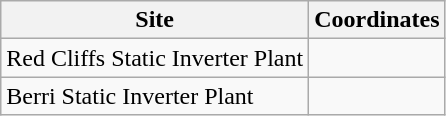<table class="wikitable sortable">
<tr>
<th>Site</th>
<th>Coordinates</th>
</tr>
<tr>
<td>Red Cliffs Static Inverter Plant</td>
<td></td>
</tr>
<tr>
<td>Berri Static Inverter Plant</td>
<td></td>
</tr>
</table>
